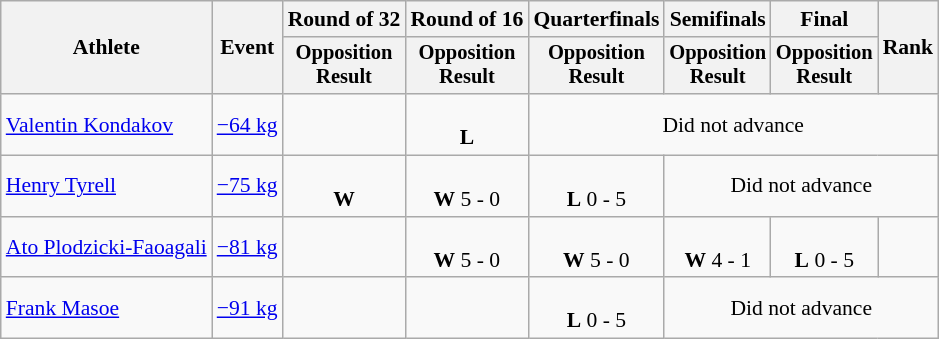<table class="wikitable" style="font-size:90%;">
<tr>
<th rowspan=2>Athlete</th>
<th rowspan=2>Event</th>
<th>Round of 32</th>
<th>Round of 16</th>
<th>Quarterfinals</th>
<th>Semifinals</th>
<th>Final</th>
<th rowspan=2>Rank</th>
</tr>
<tr style="font-size:95%">
<th>Opposition<br>Result</th>
<th>Opposition<br>Result</th>
<th>Opposition<br>Result</th>
<th>Opposition<br>Result</th>
<th>Opposition<br>Result</th>
</tr>
<tr align=center>
<td align=left><a href='#'>Valentin Kondakov</a></td>
<td align=left><a href='#'>−64 kg</a></td>
<td></td>
<td><br><strong>L</strong> </td>
<td colspan=4>Did not advance</td>
</tr>
<tr align=center>
<td align=left><a href='#'>Henry Tyrell</a></td>
<td align=left><a href='#'>−75 kg</a></td>
<td><br><strong>W</strong> </td>
<td><br><strong>W</strong> 5 - 0</td>
<td><br><strong>L</strong> 0 - 5</td>
<td colspan=3>Did not advance</td>
</tr>
<tr align=center>
<td align=left><a href='#'>Ato Plodzicki-Faoagali</a></td>
<td align=left><a href='#'>−81 kg</a></td>
<td></td>
<td><br><strong>W</strong> 5 - 0</td>
<td><br><strong>W</strong> 5 - 0</td>
<td><br><strong>W</strong> 4 - 1</td>
<td><br><strong>L</strong> 0 - 5</td>
<td></td>
</tr>
<tr align=center>
<td align=left><a href='#'>Frank Masoe</a></td>
<td align=left><a href='#'>−91 kg</a></td>
<td></td>
<td></td>
<td><br><strong>L</strong> 0 - 5</td>
<td colspan=3>Did not advance</td>
</tr>
</table>
